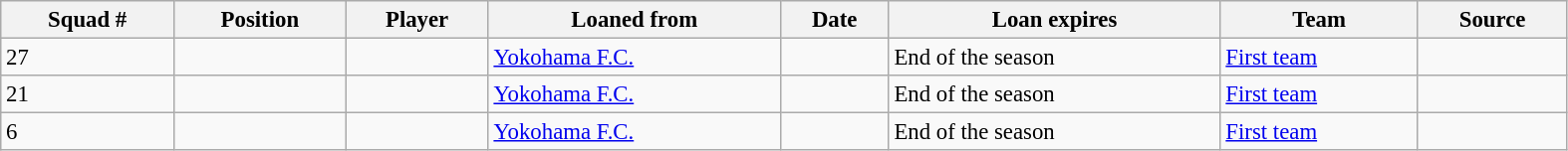<table width=83% class="wikitable sortable" style="text-align:center; font-size:95%; text-align:left">
<tr>
<th><strong>Squad #</strong></th>
<th><strong>Position </strong></th>
<th><strong>Player </strong></th>
<th><strong>Loaned from</strong></th>
<th><strong>Date </strong></th>
<th><strong>Loan expires </strong></th>
<th><strong>Team</strong></th>
<th><strong>Source</strong></th>
</tr>
<tr>
<td>27</td>
<td></td>
<td></td>
<td> <a href='#'>Yokohama F.C.</a></td>
<td></td>
<td>End of the season</td>
<td><a href='#'>First team</a></td>
<td></td>
</tr>
<tr>
<td>21</td>
<td></td>
<td></td>
<td> <a href='#'>Yokohama F.C.</a></td>
<td></td>
<td>End of the season</td>
<td><a href='#'>First team</a></td>
<td></td>
</tr>
<tr>
<td>6</td>
<td></td>
<td></td>
<td> <a href='#'>Yokohama F.C.</a></td>
<td></td>
<td>End of the season</td>
<td><a href='#'>First team</a></td>
<td></td>
</tr>
</table>
